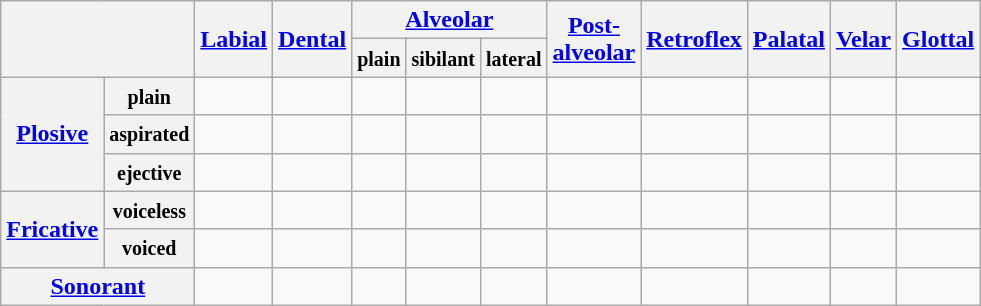<table class="wikitable" style="text-align: center;">
<tr>
<th colspan="2" rowspan="2"></th>
<th rowspan="2"><a href='#'>Labial</a></th>
<th rowspan="2"><a href='#'>Dental</a></th>
<th colspan="3"><a href='#'>Alveolar</a></th>
<th rowspan="2"><a href='#'>Post-<br>alveolar</a></th>
<th rowspan="2"><a href='#'>Retroflex</a></th>
<th rowspan="2"><a href='#'>Palatal</a></th>
<th rowspan="2"><a href='#'>Velar</a></th>
<th rowspan="2"><a href='#'>Glottal</a></th>
</tr>
<tr>
<th><small>plain</small></th>
<th><small>sibilant</small></th>
<th><small>lateral</small></th>
</tr>
<tr>
<th rowspan="3"><a href='#'>Plosive</a></th>
<th><small>plain</small></th>
<td></td>
<td></td>
<td></td>
<td></td>
<td></td>
<td></td>
<td></td>
<td></td>
<td></td>
<td></td>
</tr>
<tr>
<th><small>aspirated</small></th>
<td></td>
<td></td>
<td></td>
<td></td>
<td></td>
<td></td>
<td></td>
<td></td>
<td></td>
<td></td>
</tr>
<tr>
<th><small>ejective</small></th>
<td></td>
<td></td>
<td></td>
<td></td>
<td></td>
<td></td>
<td></td>
<td></td>
<td></td>
<td></td>
</tr>
<tr>
<th rowspan="2"><a href='#'>Fricative</a></th>
<th><small>voiceless</small></th>
<td></td>
<td></td>
<td></td>
<td></td>
<td></td>
<td></td>
<td></td>
<td></td>
<td></td>
<td></td>
</tr>
<tr>
<th><small>voiced</small></th>
<td></td>
<td></td>
<td></td>
<td></td>
<td></td>
<td></td>
<td></td>
<td></td>
<td></td>
<td></td>
</tr>
<tr>
<th colspan="2"><a href='#'>Sonorant</a></th>
<td></td>
<td></td>
<td></td>
<td></td>
<td></td>
<td></td>
<td></td>
<td></td>
<td></td>
<td></td>
</tr>
</table>
